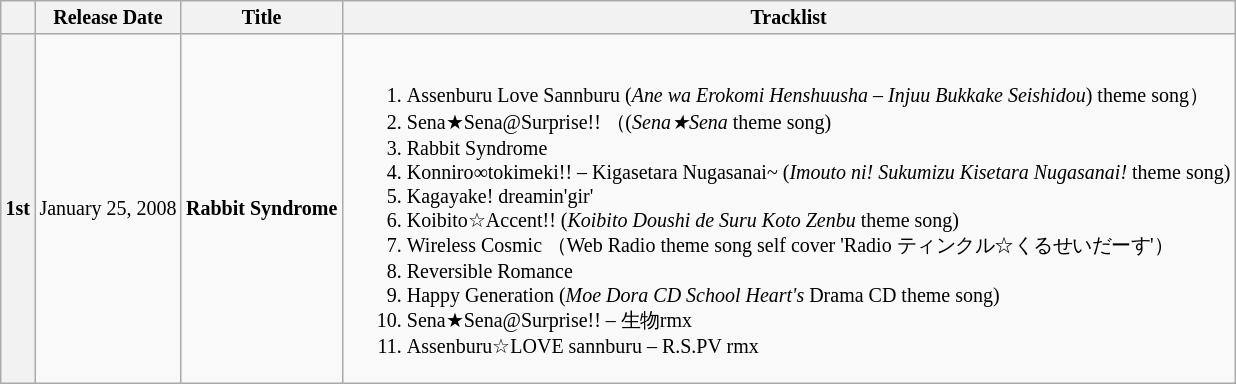<table class="wikitable" style="font-size:smaller">
<tr>
<th> </th>
<th>Release Date</th>
<th>Title</th>
<th>Tracklist</th>
</tr>
<tr>
<th>1st</th>
<td>January 25, 2008</td>
<td><strong> Rabbit Syndrome</strong></td>
<td><br><ol><li>Assenburu Love Sannburu (<em>Ane wa Erokomi Henshuusha – Injuu Bukkake Seishidou</em>) theme song）</li><li>Sena★Sena@Surprise!! （(<em>Sena★Sena</em> theme song)</li><li>Rabbit Syndrome</li><li>Konniro∞tokimeki!! – Kigasetara Nugasanai~ (<em>Imouto ni! Sukumizu Kisetara Nugasanai!</em> theme song)</li><li>Kagayake! dreamin'gir'</li><li>Koibito☆Accent!! (<em>Koibito Doushi de Suru Koto Zenbu</em> theme song)</li><li>Wireless Cosmic （Web Radio theme song self cover 'Radio ティンクル☆くるせいだーす'）</li><li>Reversible Romance</li><li>Happy Generation (<em>Moe Dora CD School Heart's</em> Drama CD theme song)</li><li>Sena★Sena@Surprise!! – 生物rmx</li><li>Assenburu☆LOVE sannburu – R.S.PV rmx</li></ol></td>
</tr>
</table>
